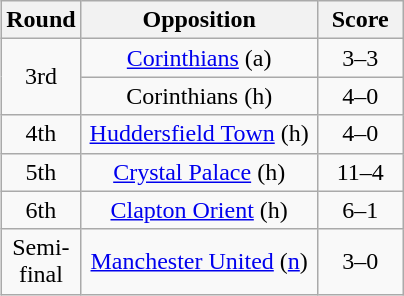<table class="wikitable" style="text-align:center;margin-left:1em;float:right">
<tr>
<th width="25">Round</th>
<th width="150">Opposition</th>
<th width="50">Score</th>
</tr>
<tr>
<td rowspan="2">3rd</td>
<td><a href='#'>Corinthians</a> (a)</td>
<td>3–3</td>
</tr>
<tr>
<td>Corinthians (h)</td>
<td>4–0</td>
</tr>
<tr>
<td>4th</td>
<td><a href='#'>Huddersfield Town</a> (h)</td>
<td>4–0</td>
</tr>
<tr>
<td>5th</td>
<td><a href='#'>Crystal Palace</a> (h)</td>
<td>11–4</td>
</tr>
<tr>
<td>6th</td>
<td><a href='#'>Clapton Orient</a> (h)</td>
<td>6–1</td>
</tr>
<tr>
<td>Semi-final</td>
<td><a href='#'>Manchester United</a> (<a href='#'>n</a>)</td>
<td>3–0</td>
</tr>
</table>
